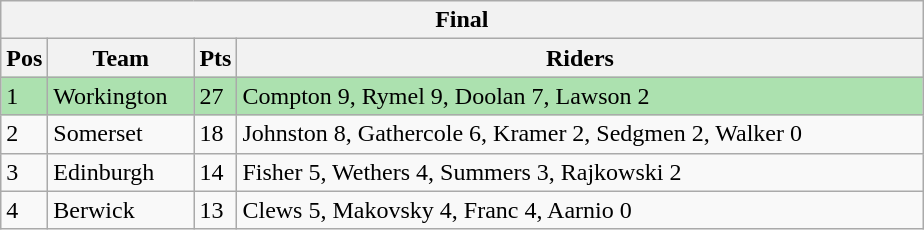<table class="wikitable">
<tr>
<th colspan="4">Final</th>
</tr>
<tr>
<th width=20>Pos</th>
<th width=90>Team</th>
<th width=20>Pts</th>
<th width=450>Riders</th>
</tr>
<tr style="background:#ACE1AF;">
<td>1</td>
<td align=left>Workington</td>
<td>27</td>
<td>Compton 9, Rymel 9, Doolan 7, Lawson 2</td>
</tr>
<tr>
<td>2</td>
<td align=left>Somerset</td>
<td>18</td>
<td>Johnston 8, Gathercole 6, Kramer 2, Sedgmen 2, Walker 0</td>
</tr>
<tr>
<td>3</td>
<td align=left>Edinburgh</td>
<td>14</td>
<td>Fisher 5, Wethers 4,  Summers 3, Rajkowski 2</td>
</tr>
<tr>
<td>4</td>
<td align=left>Berwick</td>
<td>13</td>
<td>Clews 5, Makovsky 4, Franc 4, Aarnio 0</td>
</tr>
</table>
